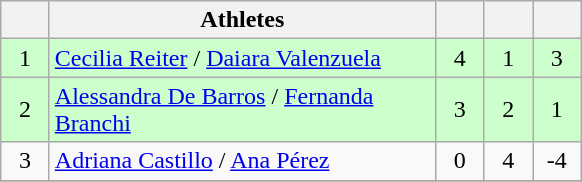<table class="wikitable" style="text-align: center; font-size:100% ">
<tr>
<th width=25></th>
<th width=250>Athletes</th>
<th width=25></th>
<th width=25></th>
<th width=25></th>
</tr>
<tr bgcolor="ccffcc">
<td>1</td>
<td align=left> <a href='#'>Cecilia Reiter</a> / <a href='#'>Daiara Valenzuela</a></td>
<td>4</td>
<td>1</td>
<td>3</td>
</tr>
<tr bgcolor="ccffcc">
<td>2</td>
<td align=left> <a href='#'>Alessandra De Barros</a> / <a href='#'>Fernanda Branchi</a></td>
<td>3</td>
<td>2</td>
<td>1</td>
</tr>
<tr>
<td>3</td>
<td align=left> <a href='#'>Adriana Castillo</a> / <a href='#'>Ana Pérez</a></td>
<td>0</td>
<td>4</td>
<td>-4</td>
</tr>
<tr>
</tr>
</table>
